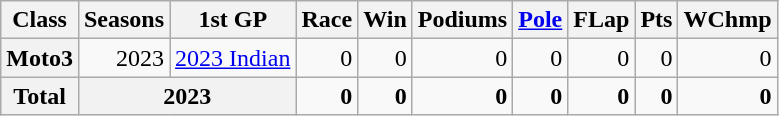<table class="wikitable" style=text-align:right>
<tr>
<th>Class</th>
<th>Seasons</th>
<th>1st GP</th>
<th>Race</th>
<th>Win</th>
<th>Podiums</th>
<th><a href='#'>Pole</a></th>
<th>FLap</th>
<th>Pts</th>
<th>WChmp</th>
</tr>
<tr>
<th>Moto3</th>
<td>2023</td>
<td align="left"><a href='#'>2023 Indian</a></td>
<td>0</td>
<td>0</td>
<td>0</td>
<td>0</td>
<td>0</td>
<td>0</td>
<td>0</td>
</tr>
<tr align="right">
<th>Total</th>
<th colspan=2>2023</th>
<td><strong>0</strong></td>
<td><strong>0</strong></td>
<td><strong>0</strong></td>
<td><strong>0</strong></td>
<td><strong>0</strong></td>
<td><strong>0</strong></td>
<td><strong>0</strong></td>
</tr>
</table>
